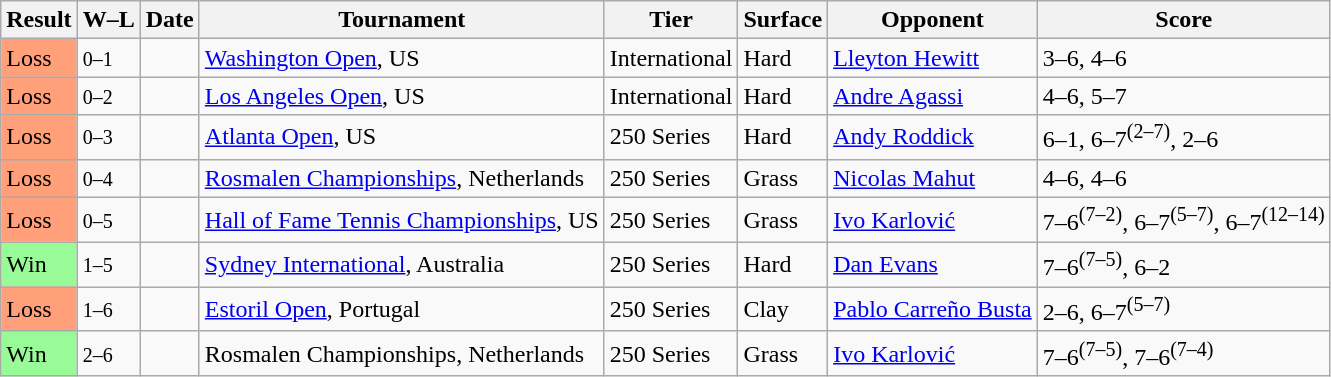<table class="sortable wikitable">
<tr>
<th>Result</th>
<th class="unsortable">W–L</th>
<th>Date</th>
<th>Tournament</th>
<th>Tier</th>
<th>Surface</th>
<th>Opponent</th>
<th class="unsortable">Score</th>
</tr>
<tr>
<td bgcolor=FFA07A>Loss</td>
<td><small>0–1</small></td>
<td><a href='#'></a></td>
<td><a href='#'>Washington Open</a>, US</td>
<td>International</td>
<td>Hard</td>
<td> <a href='#'>Lleyton Hewitt</a></td>
<td>3–6, 4–6</td>
</tr>
<tr>
<td bgcolor=FFA07A>Loss</td>
<td><small>0–2</small></td>
<td><a href='#'></a></td>
<td><a href='#'>Los Angeles Open</a>, US</td>
<td>International</td>
<td>Hard</td>
<td> <a href='#'>Andre Agassi</a></td>
<td>4–6, 5–7</td>
</tr>
<tr>
<td bgcolor=FFA07A>Loss</td>
<td><small>0–3</small></td>
<td><a href='#'></a></td>
<td><a href='#'>Atlanta Open</a>, US</td>
<td>250 Series</td>
<td>Hard</td>
<td> <a href='#'>Andy Roddick</a></td>
<td>6–1, 6–7<sup>(2–7)</sup>, 2–6</td>
</tr>
<tr>
<td bgcolor=FFA07A>Loss</td>
<td><small>0–4</small></td>
<td><a href='#'></a></td>
<td><a href='#'>Rosmalen Championships</a>, Netherlands</td>
<td>250 Series</td>
<td>Grass</td>
<td> <a href='#'>Nicolas Mahut</a></td>
<td>4–6, 4–6</td>
</tr>
<tr>
<td bgcolor=FFA07A>Loss</td>
<td><small>0–5</small></td>
<td><a href='#'></a></td>
<td><a href='#'>Hall of Fame Tennis Championships</a>, US</td>
<td>250 Series</td>
<td>Grass</td>
<td> <a href='#'>Ivo Karlović</a></td>
<td>7–6<sup>(7–2)</sup>, 6–7<sup>(5–7)</sup>, 6–7<sup>(12–14)</sup></td>
</tr>
<tr>
<td bgcolor=98FB98>Win</td>
<td><small>1–5</small></td>
<td><a href='#'></a></td>
<td><a href='#'>Sydney International</a>, Australia</td>
<td>250 Series</td>
<td>Hard</td>
<td> <a href='#'>Dan Evans</a></td>
<td>7–6<sup>(7–5)</sup>, 6–2</td>
</tr>
<tr>
<td bgcolor=FFA07A>Loss</td>
<td><small>1–6</small></td>
<td><a href='#'></a></td>
<td><a href='#'>Estoril Open</a>, Portugal</td>
<td>250 Series</td>
<td>Clay</td>
<td> <a href='#'>Pablo Carreño Busta</a></td>
<td>2–6, 6–7<sup>(5–7)</sup></td>
</tr>
<tr>
<td bgcolor=98FB98>Win</td>
<td><small>2–6</small></td>
<td><a href='#'></a></td>
<td>Rosmalen Championships, Netherlands</td>
<td>250 Series</td>
<td>Grass</td>
<td> <a href='#'>Ivo Karlović</a></td>
<td>7–6<sup>(7–5)</sup>, 7–6<sup>(7–4)</sup></td>
</tr>
</table>
